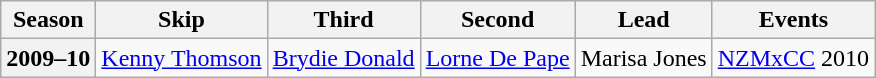<table class="wikitable">
<tr>
<th scope="col">Season</th>
<th scope="col">Skip</th>
<th scope="col">Third</th>
<th scope="col">Second</th>
<th scope="col">Lead</th>
<th scope="col">Events</th>
</tr>
<tr>
<th scope="row">2009–10</th>
<td><a href='#'>Kenny Thomson</a></td>
<td><a href='#'>Brydie Donald</a></td>
<td><a href='#'>Lorne De Pape</a></td>
<td>Marisa Jones</td>
<td><a href='#'>NZMxCC</a> 2010 </td>
</tr>
</table>
